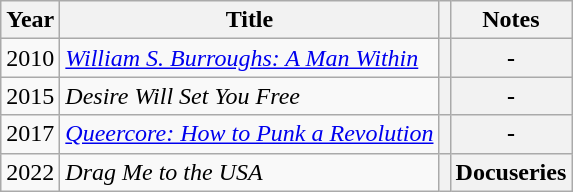<table class="wikitable">
<tr>
<th>Year</th>
<th>Title</th>
<th></th>
<th>Notes</th>
</tr>
<tr>
<td>2010</td>
<td><em><a href='#'>William S. Burroughs: A Man Within</a></em></td>
<th></th>
<th>-</th>
</tr>
<tr>
<td>2015</td>
<td><em>Desire Will Set You Free</em></td>
<th></th>
<th>-</th>
</tr>
<tr>
<td>2017</td>
<td><em><a href='#'>Queercore: How to Punk a Revolution</a></em></td>
<th></th>
<th>-</th>
</tr>
<tr>
<td>2022</td>
<td><em>Drag Me to the USA</em></td>
<th></th>
<th>Docuseries</th>
</tr>
</table>
